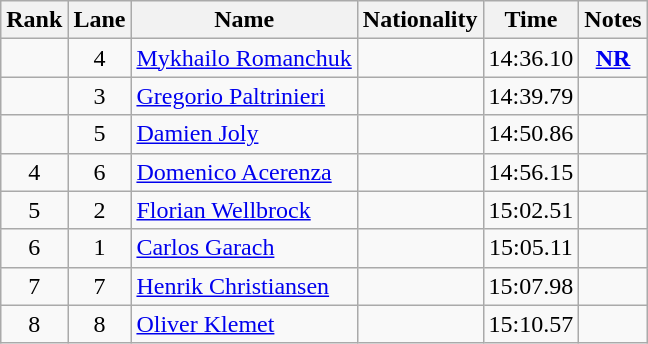<table class="wikitable sortable" style="text-align:center">
<tr>
<th>Rank</th>
<th>Lane</th>
<th>Name</th>
<th>Nationality</th>
<th>Time</th>
<th>Notes</th>
</tr>
<tr>
<td></td>
<td>4</td>
<td align=left><a href='#'>Mykhailo Romanchuk</a></td>
<td align=left></td>
<td>14:36.10</td>
<td><strong><a href='#'>NR</a></strong></td>
</tr>
<tr>
<td></td>
<td>3</td>
<td align=left><a href='#'>Gregorio Paltrinieri</a></td>
<td align=left></td>
<td>14:39.79</td>
<td></td>
</tr>
<tr>
<td></td>
<td>5</td>
<td align=left><a href='#'>Damien Joly</a></td>
<td align=left></td>
<td>14:50.86</td>
<td></td>
</tr>
<tr>
<td>4</td>
<td>6</td>
<td align=left><a href='#'>Domenico Acerenza</a></td>
<td align=left></td>
<td>14:56.15</td>
<td></td>
</tr>
<tr>
<td>5</td>
<td>2</td>
<td align=left><a href='#'>Florian Wellbrock</a></td>
<td align=left></td>
<td>15:02.51</td>
<td></td>
</tr>
<tr>
<td>6</td>
<td>1</td>
<td align=left><a href='#'>Carlos Garach</a></td>
<td align=left></td>
<td>15:05.11</td>
<td></td>
</tr>
<tr>
<td>7</td>
<td>7</td>
<td align=left><a href='#'>Henrik Christiansen</a></td>
<td align=left></td>
<td>15:07.98</td>
<td></td>
</tr>
<tr>
<td>8</td>
<td>8</td>
<td align=left><a href='#'>Oliver Klemet</a></td>
<td align=left></td>
<td>15:10.57</td>
<td></td>
</tr>
</table>
